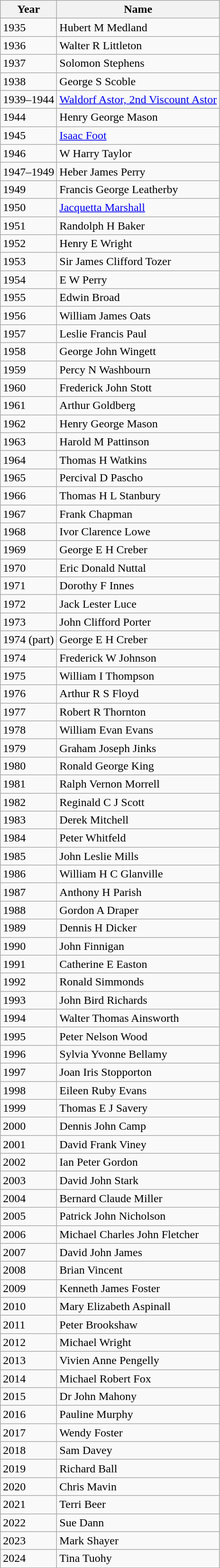<table class="wikitable">
<tr>
<th>Year</th>
<th>Name</th>
</tr>
<tr>
<td>1935</td>
<td>Hubert M Medland</td>
</tr>
<tr>
<td>1936</td>
<td>Walter R Littleton</td>
</tr>
<tr>
<td>1937</td>
<td>Solomon Stephens</td>
</tr>
<tr>
<td>1938</td>
<td>George S Scoble</td>
</tr>
<tr>
<td>1939–1944</td>
<td><a href='#'>Waldorf Astor, 2nd Viscount Astor</a></td>
</tr>
<tr>
<td>1944</td>
<td>Henry George Mason</td>
</tr>
<tr>
<td>1945</td>
<td><a href='#'>Isaac Foot</a></td>
</tr>
<tr>
<td>1946</td>
<td>W Harry Taylor</td>
</tr>
<tr>
<td>1947–1949</td>
<td>Heber James Perry</td>
</tr>
<tr>
<td>1949</td>
<td>Francis George Leatherby</td>
</tr>
<tr>
<td>1950</td>
<td><a href='#'>Jacquetta Marshall</a></td>
</tr>
<tr>
<td>1951</td>
<td>Randolph H Baker</td>
</tr>
<tr>
<td>1952</td>
<td>Henry E Wright</td>
</tr>
<tr>
<td>1953</td>
<td>Sir James Clifford Tozer</td>
</tr>
<tr>
<td>1954</td>
<td>E W Perry</td>
</tr>
<tr>
<td>1955</td>
<td>Edwin Broad</td>
</tr>
<tr>
<td>1956</td>
<td>William James Oats</td>
</tr>
<tr>
<td>1957</td>
<td>Leslie Francis Paul</td>
</tr>
<tr>
<td>1958</td>
<td>George John Wingett</td>
</tr>
<tr>
<td>1959</td>
<td>Percy N Washbourn</td>
</tr>
<tr>
<td>1960</td>
<td>Frederick John Stott</td>
</tr>
<tr>
<td>1961</td>
<td>Arthur Goldberg</td>
</tr>
<tr>
<td>1962</td>
<td>Henry George Mason</td>
</tr>
<tr>
<td>1963</td>
<td>Harold M Pattinson</td>
</tr>
<tr>
<td>1964</td>
<td>Thomas H Watkins</td>
</tr>
<tr>
<td>1965</td>
<td>Percival D Pascho</td>
</tr>
<tr>
<td>1966</td>
<td>Thomas H L Stanbury</td>
</tr>
<tr>
<td>1967</td>
<td>Frank Chapman</td>
</tr>
<tr>
<td>1968</td>
<td>Ivor Clarence Lowe</td>
</tr>
<tr>
<td>1969</td>
<td>George E H Creber</td>
</tr>
<tr>
<td>1970</td>
<td>Eric Donald Nuttal</td>
</tr>
<tr>
<td>1971</td>
<td>Dorothy F Innes</td>
</tr>
<tr>
<td>1972</td>
<td>Jack Lester Luce</td>
</tr>
<tr>
<td>1973</td>
<td>John Clifford Porter</td>
</tr>
<tr>
<td>1974 (part)</td>
<td>George E H Creber</td>
</tr>
<tr>
<td>1974</td>
<td>Frederick W Johnson</td>
</tr>
<tr>
<td>1975</td>
<td>William I Thompson</td>
</tr>
<tr>
<td>1976</td>
<td>Arthur R S Floyd</td>
</tr>
<tr>
<td>1977</td>
<td>Robert R Thornton</td>
</tr>
<tr>
<td>1978</td>
<td>William Evan Evans</td>
</tr>
<tr>
<td>1979</td>
<td>Graham Joseph Jinks</td>
</tr>
<tr>
<td>1980</td>
<td>Ronald George King</td>
</tr>
<tr>
<td>1981</td>
<td>Ralph Vernon Morrell</td>
</tr>
<tr>
<td>1982</td>
<td>Reginald C J Scott</td>
</tr>
<tr>
<td>1983</td>
<td>Derek Mitchell</td>
</tr>
<tr>
<td>1984</td>
<td>Peter Whitfeld</td>
</tr>
<tr>
<td>1985</td>
<td>John Leslie Mills</td>
</tr>
<tr>
<td>1986</td>
<td>William H C Glanville</td>
</tr>
<tr>
<td>1987</td>
<td>Anthony H Parish</td>
</tr>
<tr>
<td>1988</td>
<td>Gordon A Draper</td>
</tr>
<tr>
<td>1989</td>
<td>Dennis H Dicker</td>
</tr>
<tr>
<td>1990</td>
<td>John Finnigan</td>
</tr>
<tr>
<td>1991</td>
<td>Catherine E Easton</td>
</tr>
<tr>
<td>1992</td>
<td>Ronald Simmonds</td>
</tr>
<tr>
<td>1993</td>
<td>John Bird Richards</td>
</tr>
<tr>
<td>1994</td>
<td>Walter Thomas Ainsworth</td>
</tr>
<tr>
<td>1995</td>
<td>Peter Nelson Wood</td>
</tr>
<tr>
<td>1996</td>
<td>Sylvia Yvonne Bellamy</td>
</tr>
<tr>
<td>1997</td>
<td>Joan Iris Stopporton</td>
</tr>
<tr>
<td>1998</td>
<td>Eileen Ruby Evans</td>
</tr>
<tr>
<td>1999</td>
<td>Thomas E J Savery</td>
</tr>
<tr>
<td>2000</td>
<td>Dennis John Camp</td>
</tr>
<tr>
<td>2001</td>
<td>David Frank Viney</td>
</tr>
<tr>
<td>2002</td>
<td>Ian Peter Gordon</td>
</tr>
<tr>
<td>2003</td>
<td>David John Stark</td>
</tr>
<tr>
<td>2004</td>
<td>Bernard Claude Miller</td>
</tr>
<tr>
<td>2005</td>
<td>Patrick John Nicholson</td>
</tr>
<tr>
<td>2006</td>
<td>Michael Charles John Fletcher</td>
</tr>
<tr>
<td>2007</td>
<td>David John James</td>
</tr>
<tr>
<td>2008</td>
<td>Brian Vincent</td>
</tr>
<tr>
<td>2009</td>
<td>Kenneth James Foster</td>
</tr>
<tr>
<td>2010</td>
<td>Mary Elizabeth Aspinall</td>
</tr>
<tr>
<td>2011</td>
<td>Peter Brookshaw</td>
</tr>
<tr>
<td>2012</td>
<td>Michael Wright</td>
</tr>
<tr>
<td>2013</td>
<td>Vivien Anne Pengelly</td>
</tr>
<tr>
<td>2014</td>
<td>Michael Robert Fox</td>
</tr>
<tr>
<td>2015</td>
<td>Dr John Mahony</td>
</tr>
<tr>
<td>2016</td>
<td>Pauline Murphy</td>
</tr>
<tr>
<td>2017</td>
<td>Wendy Foster</td>
</tr>
<tr>
<td>2018</td>
<td>Sam Davey</td>
</tr>
<tr>
<td>2019</td>
<td>Richard Ball</td>
</tr>
<tr>
<td>2020</td>
<td>Chris Mavin</td>
</tr>
<tr>
<td>2021</td>
<td>Terri Beer</td>
</tr>
<tr>
<td>2022</td>
<td>Sue Dann</td>
</tr>
<tr>
<td>2023</td>
<td>Mark Shayer</td>
</tr>
<tr>
<td>2024</td>
<td>Tina Tuohy</td>
</tr>
</table>
